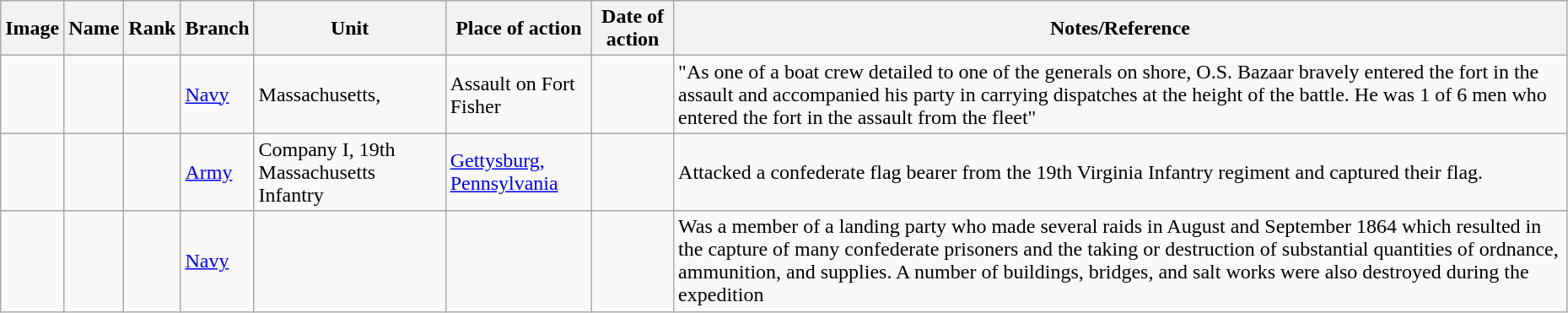<table class="wikitable sortable" width="98%">
<tr>
<th class="unsortable">Image</th>
<th>Name</th>
<th>Rank</th>
<th>Branch</th>
<th>Unit</th>
<th>Place of action</th>
<th>Date of action</th>
<th class="unsortable">Notes/Reference</th>
</tr>
<tr>
<td></td>
<td></td>
<td></td>
<td><a href='#'>Navy</a></td>
<td>Massachusetts, </td>
<td>Assault on Fort Fisher</td>
<td></td>
<td>"As one of a boat crew detailed to one of the generals on shore, O.S. Bazaar bravely entered the fort in the assault and accompanied his party in carrying dispatches at the height of the battle. He was 1 of 6 men who entered the fort in the assault from the fleet"</td>
</tr>
<tr>
<td></td>
<td></td>
<td></td>
<td><a href='#'>Army</a></td>
<td>Company I, 19th Massachusetts Infantry</td>
<td><a href='#'>Gettysburg, Pennsylvania</a></td>
<td></td>
<td>Attacked a confederate flag bearer from the 19th Virginia Infantry regiment and captured their flag.</td>
</tr>
<tr>
<td></td>
<td></td>
<td></td>
<td><a href='#'>Navy</a></td>
<td></td>
<td></td>
<td></td>
<td>Was a member of a landing party who made several raids in August and September 1864 which resulted in the capture of many confederate prisoners and the taking or destruction of substantial quantities of ordnance, ammunition, and supplies. A number of buildings, bridges, and salt works were also destroyed during the expedition</td>
</tr>
</table>
